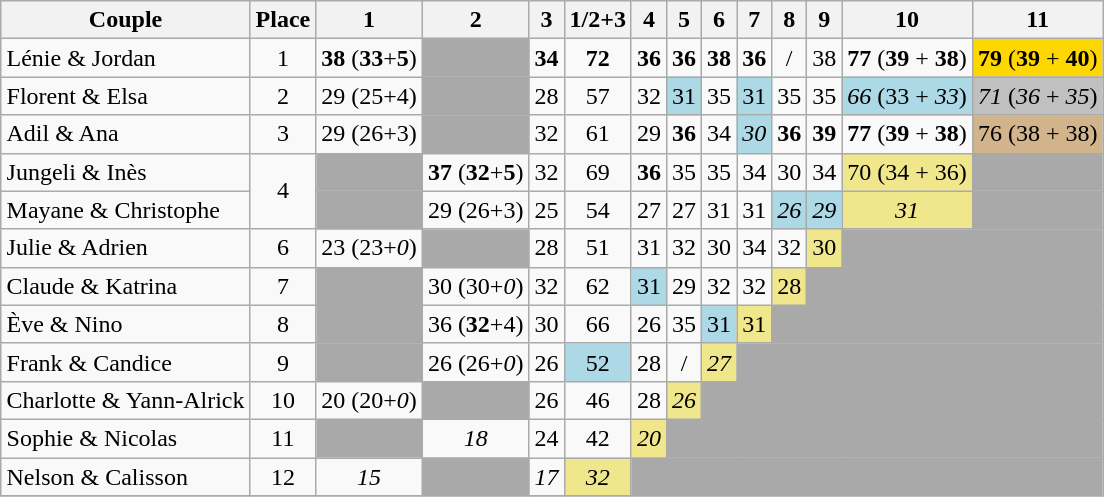<table class="wikitable sortable" style="margin:auto; text-align:center;">
<tr>
<th>Couple</th>
<th>Place</th>
<th>1</th>
<th>2</th>
<th>3</th>
<th>1/2+3</th>
<th>4</th>
<th>5</th>
<th>6</th>
<th>7</th>
<th>8</th>
<th>9</th>
<th>10</th>
<th>11</th>
</tr>
<tr>
<td style="text-align:left;">Lénie & Jordan</td>
<td>1</td>
<td><span><strong>38</strong></span> (<span><strong>33</strong></span>+<span><strong>5</strong></span>)</td>
<td style="background:darkgrey;"></td>
<td><span><strong>34</strong></span></td>
<td><span><strong>72</strong></span></td>
<td><span><strong>36</strong></span></td>
<td><span><strong>36</strong></span></td>
<td><span><strong>38</strong></span></td>
<td><span><strong>36</strong></span></td>
<td>/</td>
<td>38</td>
<td><span><strong>77</strong></span> (<span><strong>39</strong></span> + <span><strong>38</strong></span>)</td>
<td style="background:gold;"><span><strong>79</strong></span> (<span><strong>39</strong></span> + <span><strong>40</strong></span>)</td>
</tr>
<tr>
<td style="text-align:left;">Florent & Elsa</td>
<td>2</td>
<td>29 (25+4)</td>
<td style="background:darkgrey;"></td>
<td>28</td>
<td>57</td>
<td>32</td>
<td bgcolor="lightblue">31</td>
<td>35</td>
<td bgcolor="lightblue">31</td>
<td>35</td>
<td>35</td>
<td bgcolor="lightblue"><span><em>66</em></span> (33 + <span><em>33</em></span>)</td>
<td style="background:silver;"><span><em>71</em></span> (<span><em>36</em></span> + <span><em>35</em></span>)</td>
</tr>
<tr>
<td style="text-align:left;">Adil & Ana</td>
<td>3</td>
<td>29 (26+3)</td>
<td style="background:darkgrey;"></td>
<td>32</td>
<td>61</td>
<td>29</td>
<td><span><strong>36</strong></span></td>
<td>34</td>
<td bgcolor="lightblue"><span><em>30</em></span></td>
<td><span><strong>36</strong></span></td>
<td><span><strong>39</strong></span></td>
<td><span><strong>77</strong></span> (<span><strong>39</strong></span> + <span><strong>38</strong></span>)</td>
<td style="background:tan;">76 (38 + 38)</td>
</tr>
<tr>
<td style="text-align:left;">Jungeli & Inès</td>
<td rowspan="2">4</td>
<td style="background:darkgrey;"></td>
<td><span><strong>37</strong></span> (<span><strong>32</strong></span>+<span><strong>5</strong></span>)</td>
<td>32</td>
<td>69</td>
<td><span><strong>36</strong></span></td>
<td>35</td>
<td>35</td>
<td>34</td>
<td>30</td>
<td>34</td>
<td bgcolor="Khaki">70 (34 + 36)</td>
<td style="background:darkgrey;"></td>
</tr>
<tr>
<td style="text-align:left;">Mayane & Christophe</td>
<td style="background:darkgrey;"></td>
<td>29 (26+3)</td>
<td>25</td>
<td>54</td>
<td>27</td>
<td>27</td>
<td>31</td>
<td>31</td>
<td bgcolor="lightblue"><span><em>26</em></span></td>
<td bgcolor="lightblue"><span><em>29</em></span></td>
<td bgcolor="Khaki"><span><em>31</em></span></td>
<td style="background:darkgrey;"></td>
</tr>
<tr>
<td style="text-align:left;">Julie & Adrien</td>
<td>6</td>
<td>23 (23+<span><em>0</em></span>)</td>
<td style="background:darkgrey;"></td>
<td>28</td>
<td>51</td>
<td>31</td>
<td>32</td>
<td>30</td>
<td>34</td>
<td>32</td>
<td bgcolor="Khaki">30</td>
<td colspan=2 style="background:darkgrey;"></td>
</tr>
<tr>
<td style="text-align:left;">Claude & Katrina</td>
<td>7</td>
<td style="background:darkgrey;"></td>
<td>30 (30+<span><em>0</em></span>)</td>
<td>32</td>
<td>62</td>
<td bgcolor="lightblue">31</td>
<td>29</td>
<td>32</td>
<td>32</td>
<td bgcolor="Khaki">28</td>
<td colspan=3 style="background:darkgrey;"></td>
</tr>
<tr>
<td style="text-align:left;">Ève & Nino</td>
<td>8</td>
<td style="background:darkgrey;"></td>
<td>36 (<span><strong>32</strong></span>+4)</td>
<td>30</td>
<td>66</td>
<td>26</td>
<td>35</td>
<td bgcolor="lightblue">31</td>
<td bgcolor="Khaki">31</td>
<td colspan=4 style="background:darkgrey;"></td>
</tr>
<tr>
<td style="text-align:left;">Frank & Candice</td>
<td>9</td>
<td style="background:darkgrey;"></td>
<td>26 (26+<span><em>0</em></span>)</td>
<td>26</td>
<td bgcolor="lightblue">52</td>
<td>28</td>
<td>/</td>
<td bgcolor="Khaki"><span><em>27</em></span></td>
<td colspan=5 style="background:darkgrey;"></td>
</tr>
<tr>
<td style="text-align:left;">Charlotte & Yann-Alrick</td>
<td>10</td>
<td>20 (20+<span><em>0</em></span>)</td>
<td style="background:darkgrey;"></td>
<td>26</td>
<td>46</td>
<td>28</td>
<td bgcolor="Khaki"><span><em>26</em></span></td>
<td colspan=6 style="background:darkgrey;"></td>
</tr>
<tr>
<td style="text-align:left;">Sophie & Nicolas</td>
<td>11</td>
<td style="background:darkgrey;"></td>
<td><span><em>18</em></span></td>
<td>24</td>
<td>42</td>
<td bgcolor="Khaki"><span><em>20</em></span></td>
<td colspan=7 style="background:darkgrey;"></td>
</tr>
<tr>
<td style="text-align:left;">Nelson & Calisson</td>
<td>12</td>
<td><span><em>15</em></span></td>
<td style="background:darkgrey;"></td>
<td><span><em>17</em></span></td>
<td bgcolor="Khaki"><span><em>32</em></span></td>
<td colspan=8 style="background:darkgrey;"></td>
</tr>
<tr>
</tr>
</table>
